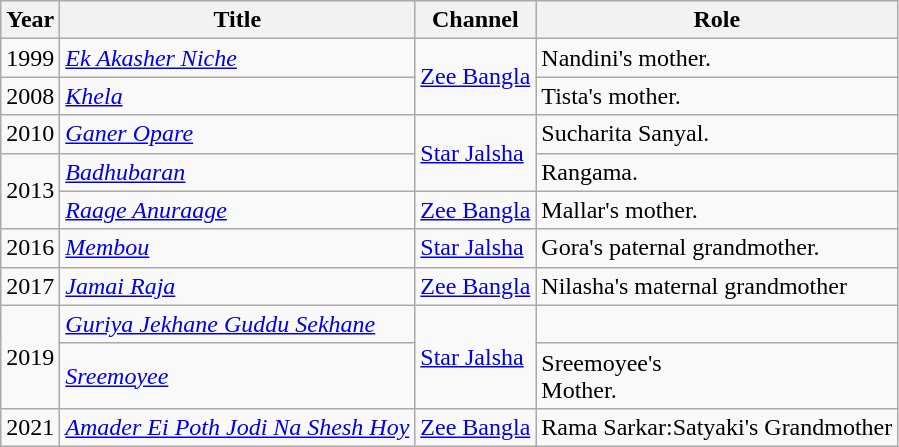<table class="wikitable">
<tr>
<th>Year</th>
<th>Title</th>
<th>Channel</th>
<th>Role</th>
</tr>
<tr>
<td>1999</td>
<td><em><a href='#'>Ek Akasher Niche</a></em></td>
<td rowspan="2"><a href='#'>Zee Bangla</a></td>
<td>Nandini's mother.</td>
</tr>
<tr>
<td>2008</td>
<td><em><a href='#'>Khela</a></em></td>
<td>Tista's mother.</td>
</tr>
<tr>
<td>2010</td>
<td><em><a href='#'>Ganer Opare</a></em></td>
<td rowspan="2"><a href='#'>Star Jalsha</a></td>
<td>Sucharita Sanyal.</td>
</tr>
<tr>
<td rowspan="2">2013</td>
<td><em><a href='#'>Badhubaran</a></em></td>
<td>Rangama.</td>
</tr>
<tr>
<td><em><a href='#'>Raage Anuraage</a></em></td>
<td><a href='#'>Zee Bangla</a></td>
<td>Mallar's mother.</td>
</tr>
<tr>
<td>2016</td>
<td><em><a href='#'>Membou</a></em></td>
<td><a href='#'>Star Jalsha</a></td>
<td>Gora's paternal grandmother.</td>
</tr>
<tr>
<td>2017</td>
<td><em><a href='#'>Jamai Raja</a></em></td>
<td><a href='#'>Zee Bangla</a></td>
<td>Nilasha's maternal grandmother</td>
</tr>
<tr>
<td rowspan="2">2019</td>
<td><em><a href='#'>Guriya Jekhane Guddu Sekhane</a></em></td>
<td rowspan="2"><a href='#'>Star Jalsha</a></td>
<td></td>
</tr>
<tr>
<td><em><a href='#'>Sreemoyee</a></em></td>
<td>Sreemoyee's<br>Mother.</td>
</tr>
<tr>
<td>2021</td>
<td><em><a href='#'>Amader Ei Poth Jodi Na Shesh Hoy</a></em></td>
<td><a href='#'>Zee Bangla</a></td>
<td>Rama Sarkar:Satyaki's Grandmother</td>
</tr>
</table>
